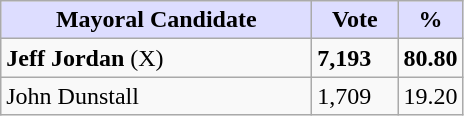<table class="wikitable">
<tr>
<th style="background:#ddf; width:200px;">Mayoral Candidate</th>
<th style="background:#ddf; width:50px;">Vote</th>
<th style="background:#ddf; width:30px;">%</th>
</tr>
<tr>
<td><strong>Jeff Jordan</strong> (X)</td>
<td><strong>7,193</strong></td>
<td><strong>80.80</strong></td>
</tr>
<tr>
<td>John Dunstall</td>
<td>1,709</td>
<td>19.20</td>
</tr>
</table>
